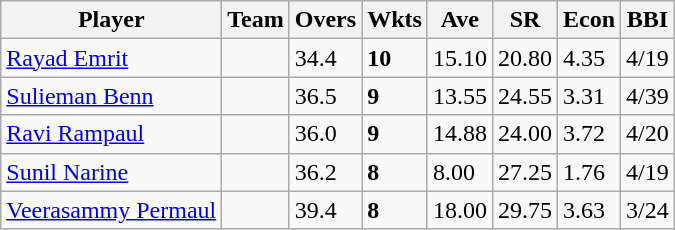<table class="wikitable">
<tr>
<th>Player</th>
<th>Team</th>
<th>Overs</th>
<th>Wkts</th>
<th>Ave</th>
<th>SR</th>
<th>Econ</th>
<th>BBI</th>
</tr>
<tr>
<td><a href='#'>Rayad Emrit</a></td>
<td></td>
<td>34.4</td>
<td><strong>10</strong></td>
<td>15.10</td>
<td>20.80</td>
<td>4.35</td>
<td>4/19</td>
</tr>
<tr>
<td><a href='#'>Sulieman Benn</a></td>
<td></td>
<td>36.5</td>
<td><strong>9</strong></td>
<td>13.55</td>
<td>24.55</td>
<td>3.31</td>
<td>4/39</td>
</tr>
<tr>
<td><a href='#'>Ravi Rampaul</a></td>
<td></td>
<td>36.0</td>
<td><strong>9</strong></td>
<td>14.88</td>
<td>24.00</td>
<td>3.72</td>
<td>4/20</td>
</tr>
<tr>
<td><a href='#'>Sunil Narine</a></td>
<td></td>
<td>36.2</td>
<td><strong>8</strong></td>
<td>8.00</td>
<td>27.25</td>
<td>1.76</td>
<td>4/19</td>
</tr>
<tr>
<td><a href='#'>Veerasammy Permaul</a></td>
<td></td>
<td>39.4</td>
<td><strong>8</strong></td>
<td>18.00</td>
<td>29.75</td>
<td>3.63</td>
<td>3/24</td>
</tr>
</table>
